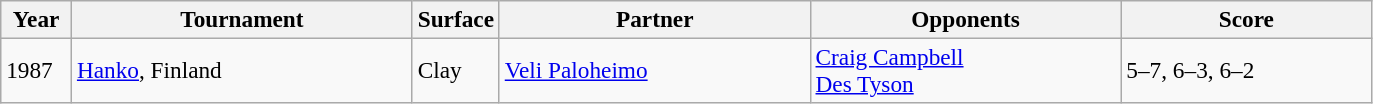<table class="sortable wikitable" style=font-size:97%>
<tr>
<th style="width:40px">Year</th>
<th style="width:220px">Tournament</th>
<th style="width:50px">Surface</th>
<th style="width:200px">Partner</th>
<th style="width:200px">Opponents</th>
<th style="width:160px" class="unsortable">Score</th>
</tr>
<tr>
<td>1987</td>
<td><a href='#'>Hanko</a>, Finland</td>
<td>Clay</td>
<td> <a href='#'>Veli Paloheimo</a></td>
<td> <a href='#'>Craig Campbell</a><br> <a href='#'>Des Tyson</a></td>
<td>5–7, 6–3, 6–2</td>
</tr>
</table>
